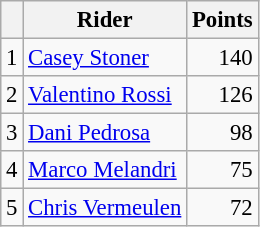<table class="wikitable" style="font-size: 95%;">
<tr>
<th></th>
<th>Rider</th>
<th>Points</th>
</tr>
<tr>
<td align=center>1</td>
<td> <a href='#'>Casey Stoner</a></td>
<td align=right>140</td>
</tr>
<tr>
<td align=center>2</td>
<td> <a href='#'>Valentino Rossi</a></td>
<td align=right>126</td>
</tr>
<tr>
<td align=center>3</td>
<td> <a href='#'>Dani Pedrosa</a></td>
<td align=right>98</td>
</tr>
<tr>
<td align=center>4</td>
<td> <a href='#'>Marco Melandri</a></td>
<td align=right>75</td>
</tr>
<tr>
<td align=center>5</td>
<td> <a href='#'>Chris Vermeulen</a></td>
<td align=right>72</td>
</tr>
</table>
